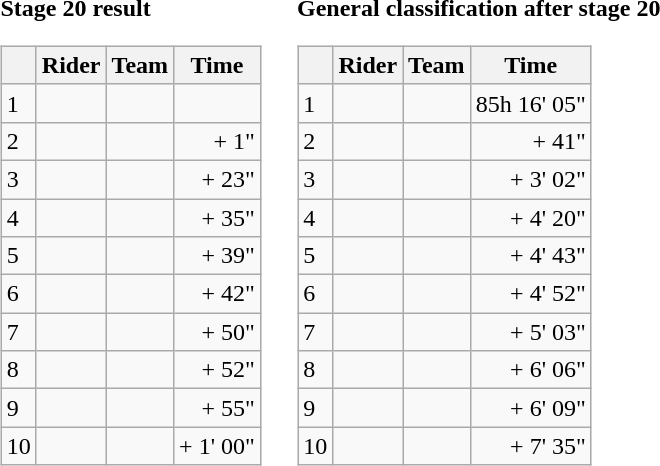<table>
<tr>
<td><strong>Stage 20 result</strong><br><table class="wikitable">
<tr>
<th></th>
<th>Rider</th>
<th>Team</th>
<th>Time</th>
</tr>
<tr>
<td>1</td>
<td></td>
<td></td>
<td align="right"></td>
</tr>
<tr>
<td>2</td>
<td> </td>
<td></td>
<td align="right">+ 1"</td>
</tr>
<tr>
<td>3</td>
<td> </td>
<td></td>
<td align="right">+ 23"</td>
</tr>
<tr>
<td>4</td>
<td></td>
<td></td>
<td align="right">+ 35"</td>
</tr>
<tr>
<td>5</td>
<td></td>
<td></td>
<td align="right">+ 39"</td>
</tr>
<tr>
<td>6</td>
<td></td>
<td></td>
<td align="right">+ 42"</td>
</tr>
<tr>
<td>7</td>
<td></td>
<td></td>
<td align="right">+ 50"</td>
</tr>
<tr>
<td>8</td>
<td></td>
<td></td>
<td align="right">+ 52"</td>
</tr>
<tr>
<td>9</td>
<td></td>
<td></td>
<td align="right">+ 55"</td>
</tr>
<tr>
<td>10</td>
<td></td>
<td></td>
<td align="right">+ 1' 00"</td>
</tr>
</table>
</td>
<td></td>
<td><strong>General classification after stage 20</strong><br><table class="wikitable">
<tr>
<th></th>
<th>Rider</th>
<th>Team</th>
<th>Time</th>
</tr>
<tr>
<td>1</td>
<td> </td>
<td></td>
<td align="right">85h 16' 05"</td>
</tr>
<tr>
<td>2</td>
<td></td>
<td></td>
<td align="right">+ 41"</td>
</tr>
<tr>
<td>3</td>
<td></td>
<td></td>
<td align="right">+ 3' 02"</td>
</tr>
<tr>
<td>4</td>
<td></td>
<td></td>
<td align="right">+ 4' 20"</td>
</tr>
<tr>
<td>5</td>
<td></td>
<td></td>
<td align="right">+ 4' 43"</td>
</tr>
<tr>
<td>6</td>
<td></td>
<td></td>
<td align="right">+ 4' 52"</td>
</tr>
<tr>
<td>7</td>
<td></td>
<td></td>
<td align="right">+ 5' 03"</td>
</tr>
<tr>
<td>8</td>
<td></td>
<td></td>
<td align="right">+ 6' 06"</td>
</tr>
<tr>
<td>9</td>
<td></td>
<td></td>
<td align="right">+ 6' 09"</td>
</tr>
<tr>
<td>10</td>
<td></td>
<td></td>
<td align="right">+ 7' 35"</td>
</tr>
</table>
</td>
</tr>
</table>
